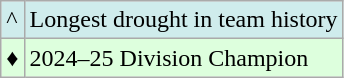<table class="wikitable">
<tr bgcolor="#CFECEC">
<td>^</td>
<td>Longest drought in team history<br></td>
</tr>
<tr bgcolor="#DDFFDD">
<td>♦</td>
<td>2024–25 Division Champion</td>
</tr>
</table>
